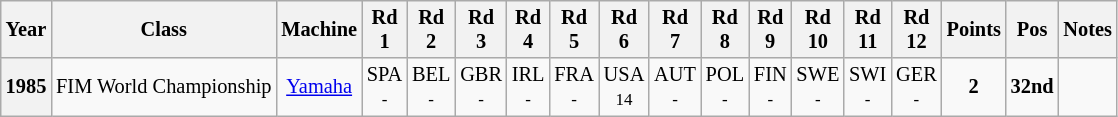<table class="wikitable" style="font-size: 85%; text-align:center">
<tr valign="top">
<th valign="middle">Year</th>
<th valign="middle">Class</th>
<th valign="middle">Machine</th>
<th>Rd<br>1</th>
<th>Rd<br>2</th>
<th>Rd<br>3</th>
<th>Rd<br>4</th>
<th>Rd<br>5</th>
<th>Rd<br>6</th>
<th>Rd<br>7</th>
<th>Rd<br>8</th>
<th>Rd<br>9</th>
<th>Rd<br>10</th>
<th>Rd<br>11</th>
<th>Rd<br>12</th>
<th valign="middle">Points</th>
<th valign="middle">Pos</th>
<th valign="middle">Notes</th>
</tr>
<tr>
<th>1985</th>
<td align="left">FIM World Championship</td>
<td><a href='#'>Yamaha</a></td>
<td>SPA<br><small>-</small></td>
<td>BEL<br><small>-</small></td>
<td>GBR<br><small>-</small></td>
<td>IRL<br><small>-</small></td>
<td>FRA<br><small>-</small></td>
<td>USA<br><small>14</small></td>
<td>AUT<br><small>-</small></td>
<td>POL<br><small>-</small></td>
<td>FIN<br><small>-</small></td>
<td>SWE<br><small>-</small></td>
<td>SWI<br><small>-</small></td>
<td>GER<br><small>-</small></td>
<td><strong>2</strong></td>
<td><strong> 32nd</strong></td>
<td></td>
</tr>
</table>
